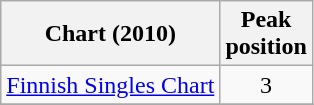<table class="wikitable sortable">
<tr>
<th>Chart (2010)</th>
<th>Peak <br> position</th>
</tr>
<tr>
<td><a href='#'>Finnish Singles Chart</a></td>
<td align="center">3</td>
</tr>
<tr>
</tr>
</table>
